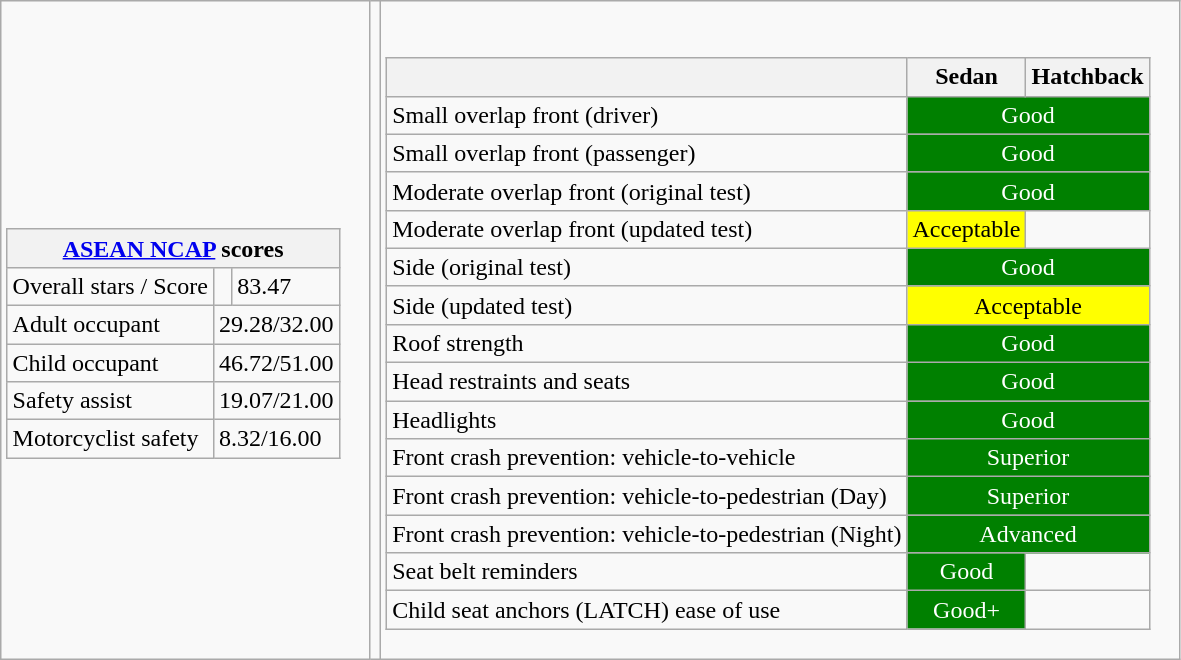<table class="wikitable">
<tr>
<td><br><table class="wikitable">
<tr>
<th colspan="3"><a href='#'>ASEAN NCAP</a> scores</th>
</tr>
<tr>
<td>Overall stars / Score</td>
<td></td>
<td>83.47</td>
</tr>
<tr>
<td>Adult occupant</td>
<td colspan="2">29.28/32.00</td>
</tr>
<tr>
<td>Child occupant</td>
<td colspan="2">46.72/51.00</td>
</tr>
<tr>
<td>Safety assist</td>
<td colspan="2">19.07/21.00</td>
</tr>
<tr>
<td>Motorcyclist safety</td>
<td colspan="2">8.32/16.00</td>
</tr>
</table>
</td>
<td></td>
<td><br><table class="wikitable">
<tr>
<th></th>
<th>Sedan</th>
<th>Hatchback</th>
</tr>
<tr>
<td>Small overlap front (driver)</td>
<td colspan="2" style="text-align:center;color:white;background:green">Good</td>
</tr>
<tr>
<td>Small overlap front (passenger)</td>
<td colspan="2" style="text-align:center;color:white;background:green">Good</td>
</tr>
<tr>
<td>Moderate overlap front (original test)</td>
<td colspan="2" style="text-align:center;color:white;background:green">Good</td>
</tr>
<tr>
<td>Moderate overlap front (updated test)</td>
<td colspan="1" style="text-align:center;color:black;background:yellow">Acceptable</td>
<td></td>
</tr>
<tr>
<td>Side (original test)</td>
<td colspan="2" style="text-align:center;color:white;background:green">Good</td>
</tr>
<tr>
<td>Side (updated test)</td>
<td colspan="2" style="text-align:center;color:black;background:yellow">Acceptable</td>
</tr>
<tr>
<td>Roof strength</td>
<td colspan="2" style="text-align:center;color:white;background:green">Good</td>
</tr>
<tr>
<td>Head restraints and seats</td>
<td colspan="2" style="text-align:center;color:white;background:green">Good</td>
</tr>
<tr>
<td>Headlights</td>
<td colspan="2" style="text-align:center;color:white;background:green">Good</td>
</tr>
<tr>
<td>Front crash prevention: vehicle-to-vehicle</td>
<td colspan="2" style="text-align:center;color:white;background:green">Superior</td>
</tr>
<tr>
<td>Front crash prevention: vehicle-to-pedestrian (Day)</td>
<td colspan="2" style="text-align:center;color:white;background:green">Superior</td>
</tr>
<tr>
<td>Front crash prevention: vehicle-to-pedestrian (Night)</td>
<td colspan="2" style="text-align:center;color:white;background:green">Advanced</td>
</tr>
<tr>
<td>Seat belt reminders</td>
<td colspan="1" style="text-align:center;color:white;background:green">Good</td>
<td></td>
</tr>
<tr>
<td>Child seat anchors (LATCH) ease of use</td>
<td colspan="1" style="text-align:center;color:white;background:green">Good+</td>
<td colspan="1"></td>
</tr>
</table>
</td>
</tr>
</table>
